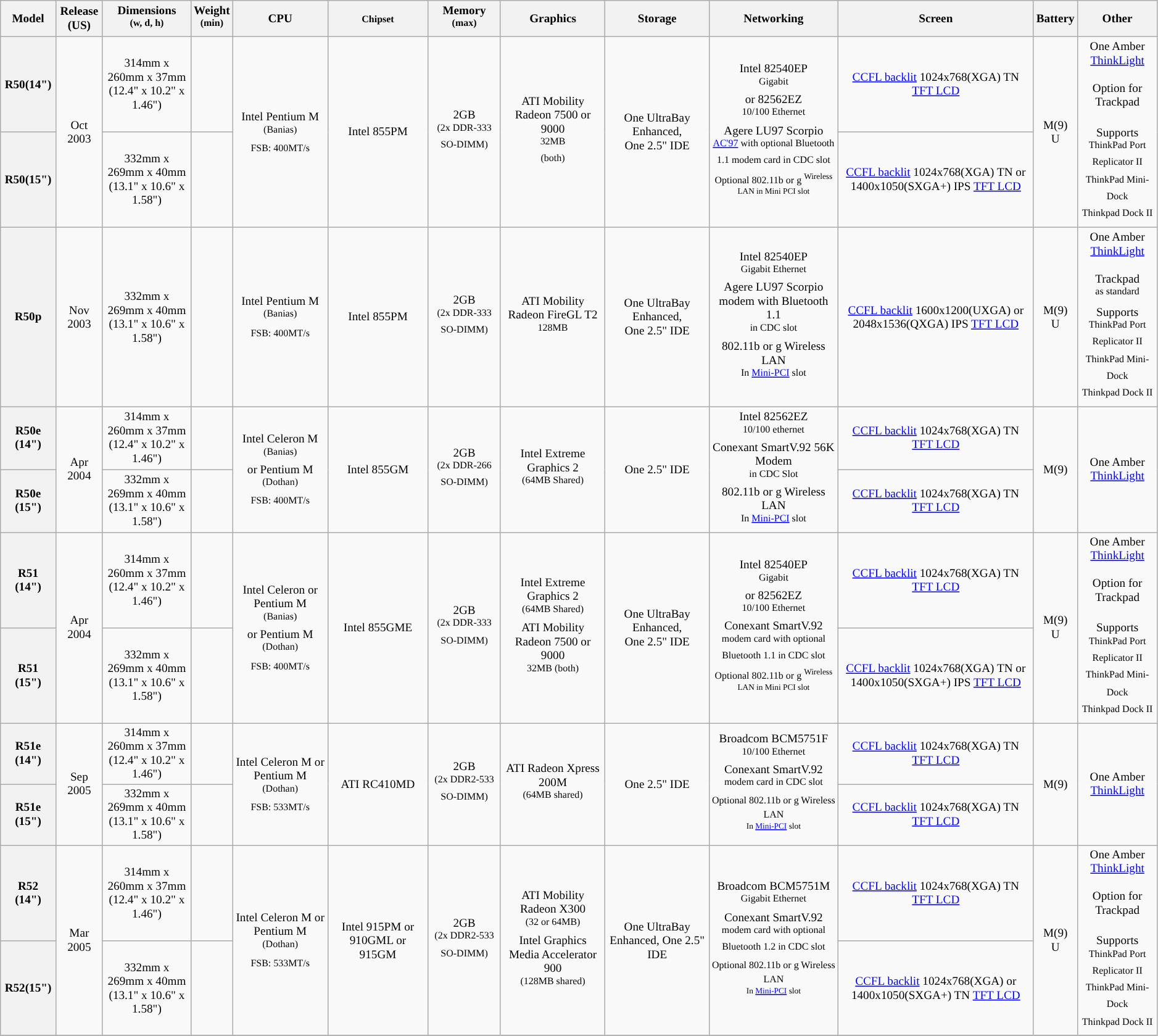<table class="wikitable" style="font-size:80%; text-align:center">
<tr>
<th>Model</th>
<th>Release<br>(US)</th>
<th>Dimensions <br><sup>(w, d, h)</sup></th>
<th>Weight <br><sup>(min)</sup></th>
<th>CPU</th>
<th><small>Chipset</small></th>
<th>Memory <br><sup>(max)</sup></th>
<th>Graphics</th>
<th>Storage</th>
<th>Networking</th>
<th>Screen</th>
<th>Battery</th>
<th>Other</th>
</tr>
<tr>
<th>R50(14") </th>
<td rowspan="2">Oct 2003</td>
<td>314mm x 260mm x 37mm <br>(12.4" x 10.2" x 1.46")</td>
<td></td>
<td rowspan="2" style="background:">Intel Pentium M <br><sup>(Banias)</sup> <br><small>FSB: 400MT/s</small></td>
<td rowspan="2">Intel 855PM</td>
<td rowspan="2" style="background:">2GB <br><sup>(2x DDR-333 SO-DIMM)</sup></td>
<td rowspan="2" style="background:">ATI Mobility Radeon 7500 or 9000 <br><sup>32MB<br>(both)</sup></td>
<td rowspan="2" style="background:">One UltraBay Enhanced, <br>One 2.5" IDE</td>
<td rowspan="2">Intel 82540EP <br><sup>Gigabit</sup> <br>or 82562EZ <br><sup>10/100 Ethernet</sup> <br>Agere LU97 Scorpio <br><sup><a href='#'>AC'97</a> with optional Bluetooth 1.1 modem card in CDC slot</sup> <br><small>Optional 802.11b or g <sup>Wireless LAN in Mini PCI slot</sup></small></td>
<td style="background:"><a href='#'>CCFL backlit</a> 1024x768(XGA) TN <a href='#'>TFT LCD</a></td>
<td rowspan="2" style="background:">M(9) <br> U</td>
<td rowspan="2">One Amber <a href='#'>ThinkLight</a> <br><br>Option for Trackpad <br><br>Supports <sup><br>ThinkPad Port Replicator II<br>ThinkPad Mini-Dock<br>Thinkpad Dock II</sup></td>
</tr>
<tr>
<th>R50(15") </th>
<td>332mm x 269mm x 40mm <br>(13.1" x 10.6" x 1.58")</td>
<td></td>
<td style="background:"><a href='#'>CCFL backlit</a> 1024x768(XGA) TN or <br>1400x1050(SXGA+) IPS <a href='#'>TFT LCD</a></td>
</tr>
<tr>
<th>R50p </th>
<td>Nov 2003</td>
<td>332mm x 269mm x 40mm <br>(13.1" x 10.6" x 1.58")</td>
<td></td>
<td style="background:">Intel Pentium M <br><sup>(Banias)</sup> <br><small>FSB: 400MT/s</small></td>
<td>Intel 855PM</td>
<td style="background:">2GB <br><sup>(2x DDR-333 SO-DIMM)</sup></td>
<td style="background:">ATI Mobility Radeon FireGL T2 <br><sup>128MB</sup></td>
<td style="background:">One UltraBay Enhanced, <br> One 2.5" IDE</td>
<td>Intel 82540EP <br><sup>Gigabit Ethernet</sup> <br>Agere LU97 Scorpio modem with Bluetooth 1.1 <br><sup>in CDC slot</sup> <br>802.11b or g Wireless LAN <br><sup>In <a href='#'>Mini-PCI</a> slot</sup></td>
<td style="background:"><a href='#'>CCFL backlit</a> 1600x1200(UXGA) or 2048x1536(QXGA) IPS <a href='#'>TFT LCD</a></td>
<td style="background:">M(9) <br> U</td>
<td>One Amber <a href='#'>ThinkLight</a> <br><br>Trackpad <br><sup>as standard</sup><br>Supports <sup><br>ThinkPad Port Replicator II<br>ThinkPad Mini-Dock<br>Thinkpad Dock II</sup></td>
</tr>
<tr>
<th>R50e (14") </th>
<td rowspan="2">Apr 2004</td>
<td>314mm x 260mm x 37mm <br>(12.4" x 10.2" x 1.46")</td>
<td></td>
<td rowspan="2" style="background:">Intel Celeron M <br><sup>(Banias)</sup> <br>or Pentium M <br><sup>(Dothan)</sup> <br><small>FSB: 400MT/s</small></td>
<td rowspan="2">Intel 855GM</td>
<td rowspan="2" style="background:">2GB <br><sup>(2x DDR-266 SO-DIMM)</sup></td>
<td rowspan="2" style="background:">Intel Extreme Graphics 2 <br><sup>(64MB Shared)</sup></td>
<td rowspan="2" style="background:">One 2.5" IDE</td>
<td rowspan="2">Intel 82562EZ <br><sup>10/100 ethernet</sup> <br>Conexant SmartV.92 56K Modem <br><sup>in CDC Slot</sup> <br>802.11b or g Wireless LAN <br><sup>In <a href='#'>Mini-PCI</a> slot</sup></td>
<td style="background:"><a href='#'>CCFL backlit</a> 1024x768(XGA) TN <a href='#'>TFT LCD</a></td>
<td rowspan="2" style="background:">M(9)</td>
<td rowspan="2">One Amber <a href='#'>ThinkLight</a></td>
</tr>
<tr>
<th>R50e (15") </th>
<td>332mm x 269mm x 40mm <br>(13.1" x 10.6" x 1.58")</td>
<td></td>
<td style="background:"><a href='#'>CCFL backlit</a> 1024x768(XGA) TN <a href='#'>TFT LCD</a></td>
</tr>
<tr>
<th>R51 (14") </th>
<td rowspan="2">Apr 2004</td>
<td>314mm x 260mm x 37mm <br>(12.4" x 10.2" x 1.46")</td>
<td></td>
<td rowspan="2" style="background:">Intel Celeron or Pentium M <br><sup>(Banias)</sup> <br>or Pentium M <br><sup>(Dothan)</sup> <br><small>FSB: 400MT/s</small></td>
<td rowspan="2">Intel 855GME</td>
<td rowspan="2" style="background:">2GB <br><sup>(2x DDR-333 SO-DIMM)</sup></td>
<td rowspan="2" style="background:">Intel Extreme Graphics 2 <br><sup>(64MB Shared)</sup> <br>ATI Mobility Radeon 7500 or 9000 <br><sup>32MB (both)</sup></td>
<td rowspan="2" style="background:">One UltraBay Enhanced, <br>One 2.5" IDE</td>
<td rowspan="2">Intel 82540EP <br><sup>Gigabit</sup> <br>or 82562EZ <br><sup>10/100 Ethernet</sup> <br>Conexant SmartV.92 <br><sup> modem card with optional Bluetooth 1.1 in CDC slot</sup> <br><small>Optional 802.11b or g <sup>Wireless LAN in Mini PCI slot</sup></small></td>
<td style="background:"><a href='#'>CCFL backlit</a> 1024x768(XGA) TN <a href='#'>TFT LCD</a></td>
<td rowspan="2" style="background:">M(9) <br>U</td>
<td rowspan="2">One Amber <a href='#'>ThinkLight</a> <br><br>Option for Trackpad <br><br>Supports <sup><br>ThinkPad Port Replicator II<br>ThinkPad Mini-Dock<br>Thinkpad Dock II</sup></td>
</tr>
<tr>
<th>R51 (15") </th>
<td>332mm x 269mm x 40mm <br> (13.1" x 10.6" x 1.58")</td>
<td></td>
<td style="background:"><a href='#'>CCFL backlit</a> 1024x768(XGA) TN or 1400x1050(SXGA+) IPS <a href='#'>TFT LCD</a></td>
</tr>
<tr>
<th>R51e (14")</th>
<td rowspan="2">Sep 2005</td>
<td>314mm x 260mm x 37mm <br>(12.4" x 10.2" x 1.46")</td>
<td></td>
<td rowspan="2" style="background:">Intel Celeron M or Pentium M <br><sup>(Dothan)</sup> <br><small>FSB: 533MT/s</small></td>
<td rowspan="2">ATI RC410MD</td>
<td rowspan="2" style="background:">2GB <br><sup>(2x DDR2-533 SO-DIMM)</sup></td>
<td rowspan="2" style="background:">ATI Radeon Xpress 200M <br><sup>(64MB shared)</sup></td>
<td rowspan="2" style="background:">One 2.5" IDE</td>
<td rowspan="2">Broadcom BCM5751F <br><sup>10/100 Ethernet</sup> <br>Conexant SmartV.92 <br><sup> modem card in CDC slot</sup> <br><small>Optional 802.11b or g Wireless LAN <br><sup>In <a href='#'>Mini-PCI</a> slot</sup></small></td>
<td style="background:"><a href='#'>CCFL backlit</a> 1024x768(XGA) TN <a href='#'>TFT LCD</a></td>
<td rowspan="2" style="background:">M(9)</td>
<td rowspan="2">One Amber <a href='#'>ThinkLight</a></td>
</tr>
<tr>
<th>R51e (15")</th>
<td>332mm x 269mm x 40mm <br> (13.1" x 10.6" x 1.58")</td>
<td></td>
<td style="background:"><a href='#'>CCFL backlit</a> 1024x768(XGA) TN <a href='#'>TFT LCD</a></td>
</tr>
<tr>
<th>R52 (14")</th>
<td rowspan="2">Mar 2005</td>
<td>314mm x 260mm x 37mm <br>(12.4" x 10.2" x 1.46")</td>
<td></td>
<td rowspan="2" style="background:">Intel Celeron M or Pentium M <br><sup>(Dothan)</sup> <br><small>FSB: 533MT/s</small></td>
<td rowspan="2">Intel 915PM or 910GML or 915GM</td>
<td rowspan="2" style="background:">2GB <br><sup>(2x DDR2-533 SO-DIMM)</sup></td>
<td rowspan="2" style="background:">ATI Mobility Radeon X300 <br><sup>(32 or 64MB)</sup> <br>Intel Graphics Media Accelerator 900 <br><sup>(128MB shared)</sup></td>
<td rowspan="2" style="background:">One UltraBay Enhanced, One 2.5" IDE</td>
<td rowspan="2">Broadcom BCM5751M <br><sup>Gigabit Ethernet</sup> <br>Conexant SmartV.92 <br><sup> modem card with optional Bluetooth 1.2 in CDC slot</sup> <br><small>Optional 802.11b or g Wireless LAN <br><sup>In <a href='#'>Mini-PCI</a> slot</sup></small></td>
<td style="background:"><a href='#'>CCFL backlit</a> 1024x768(XGA) TN <a href='#'>TFT LCD</a></td>
<td rowspan="2" style="background:">M(9) <br>U</td>
<td rowspan="2">One Amber <a href='#'>ThinkLight</a> <br><br>Option for Trackpad <br><br>Supports <sup><br>ThinkPad Port Replicator II<br>ThinkPad Mini-Dock<br>Thinkpad Dock II</sup></td>
</tr>
<tr>
<th>R52(15")</th>
<td>332mm x 269mm x 40mm <br> (13.1" x 10.6" x 1.58")</td>
<td></td>
<td style="background:"><a href='#'>CCFL backlit</a> 1024x768(XGA) or 1400x1050(SXGA+) TN <a href='#'>TFT LCD</a></td>
</tr>
<tr>
</tr>
</table>
